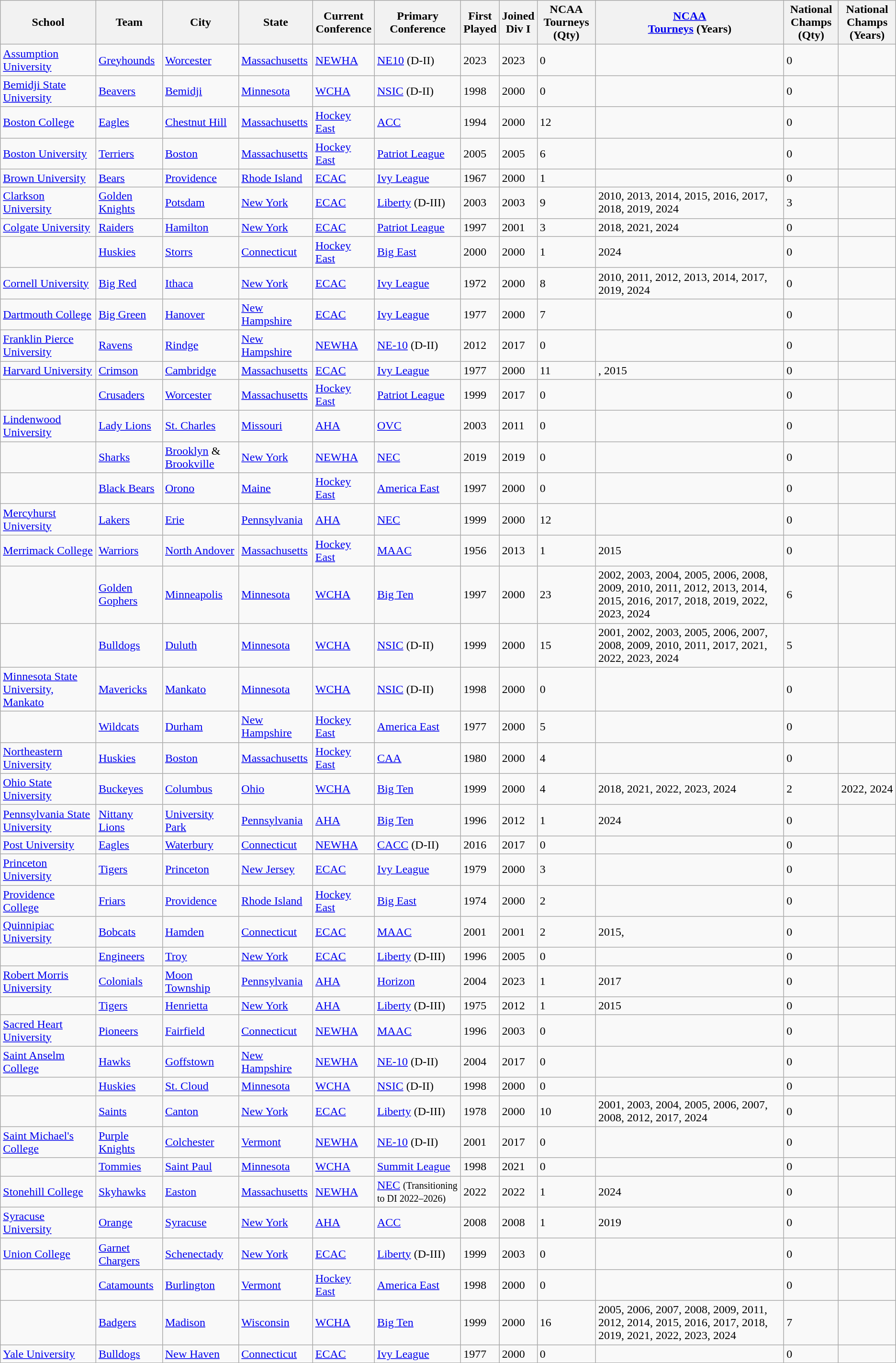<table class="wikitable sortable" style="text-align:left;">
<tr>
<th>School</th>
<th>Team</th>
<th>City</th>
<th>State</th>
<th>Current<br>Conference</th>
<th>Primary<br>Conference</th>
<th>First<br>Played</th>
<th>Joined<br> Div I</th>
<th>NCAA<br>Tourneys
(Qty)</th>
<th><a href='#'>NCAA</a><br><a href='#'>Tourneys</a>
(Years)</th>
<th>National<br>Champs
(Qty)</th>
<th>National<br>Champs
(Years)</th>
</tr>
<tr>
<td><a href='#'>Assumption University</a></td>
<td><a href='#'>Greyhounds</a></td>
<td><a href='#'>Worcester</a></td>
<td><a href='#'>Massachusetts</a></td>
<td><a href='#'>NEWHA</a></td>
<td><a href='#'>NE10</a> (D-II)</td>
<td>2023</td>
<td>2023</td>
<td>0</td>
<td></td>
<td>0</td>
<td></td>
</tr>
<tr>
<td><a href='#'>Bemidji State University</a></td>
<td><a href='#'>Beavers</a></td>
<td><a href='#'>Bemidji</a></td>
<td><a href='#'>Minnesota</a></td>
<td><a href='#'>WCHA</a></td>
<td><a href='#'>NSIC</a> (D-II)</td>
<td>1998</td>
<td>2000</td>
<td>0</td>
<td></td>
<td>0</td>
<td></td>
</tr>
<tr>
<td><a href='#'>Boston College</a></td>
<td><a href='#'>Eagles</a></td>
<td><a href='#'>Chestnut Hill</a></td>
<td><a href='#'>Massachusetts</a></td>
<td><a href='#'>Hockey East</a></td>
<td><a href='#'>ACC</a></td>
<td>1994</td>
<td>2000</td>
<td>12</td>
<td></td>
<td>0</td>
<td></td>
</tr>
<tr>
<td><a href='#'>Boston University</a></td>
<td><a href='#'>Terriers</a></td>
<td><a href='#'>Boston</a></td>
<td><a href='#'>Massachusetts</a></td>
<td><a href='#'>Hockey East</a></td>
<td><a href='#'>Patriot League</a></td>
<td>2005</td>
<td>2005</td>
<td>6</td>
<td></td>
<td>0</td>
<td></td>
</tr>
<tr>
<td><a href='#'>Brown University</a></td>
<td><a href='#'>Bears</a></td>
<td><a href='#'>Providence</a></td>
<td><a href='#'>Rhode Island</a></td>
<td><a href='#'>ECAC</a></td>
<td><a href='#'>Ivy League</a></td>
<td>1967</td>
<td>2000</td>
<td>1</td>
<td></td>
<td>0</td>
<td></td>
</tr>
<tr>
<td><a href='#'>Clarkson University</a></td>
<td><a href='#'>Golden Knights</a></td>
<td><a href='#'>Potsdam</a></td>
<td><a href='#'>New York</a></td>
<td><a href='#'>ECAC</a></td>
<td><a href='#'>Liberty</a> (D-III)</td>
<td>2003</td>
<td>2003</td>
<td>9</td>
<td>2010, 2013, 2014, 2015, 2016, 2017, 2018, 2019, 2024</td>
<td>3</td>
<td></td>
</tr>
<tr>
<td><a href='#'>Colgate University</a></td>
<td><a href='#'>Raiders</a></td>
<td><a href='#'>Hamilton</a></td>
<td><a href='#'>New York</a></td>
<td><a href='#'>ECAC</a></td>
<td><a href='#'>Patriot League</a></td>
<td>1997</td>
<td>2001</td>
<td>3</td>
<td>2018, 2021, 2024</td>
<td>0</td>
<td></td>
</tr>
<tr>
<td></td>
<td><a href='#'>Huskies</a></td>
<td><a href='#'>Storrs</a></td>
<td><a href='#'>Connecticut</a></td>
<td><a href='#'>Hockey East</a></td>
<td><a href='#'>Big East</a></td>
<td>2000</td>
<td>2000</td>
<td>1</td>
<td>2024</td>
<td>0</td>
<td></td>
</tr>
<tr>
<td><a href='#'>Cornell University</a></td>
<td><a href='#'>Big Red</a></td>
<td><a href='#'>Ithaca</a></td>
<td><a href='#'>New York</a></td>
<td><a href='#'>ECAC</a></td>
<td><a href='#'>Ivy League</a></td>
<td>1972</td>
<td>2000</td>
<td>8</td>
<td>2010, 2011, 2012, 2013, 2014, 2017, 2019, 2024</td>
<td>0</td>
<td></td>
</tr>
<tr>
<td><a href='#'>Dartmouth College</a></td>
<td><a href='#'>Big Green</a></td>
<td><a href='#'>Hanover</a></td>
<td><a href='#'>New Hampshire</a></td>
<td><a href='#'>ECAC</a></td>
<td><a href='#'>Ivy League</a></td>
<td>1977</td>
<td>2000</td>
<td>7</td>
<td></td>
<td>0</td>
<td></td>
</tr>
<tr>
<td><a href='#'>Franklin Pierce University</a></td>
<td><a href='#'>Ravens</a></td>
<td><a href='#'>Rindge</a></td>
<td><a href='#'>New Hampshire</a></td>
<td><a href='#'>NEWHA</a></td>
<td><a href='#'>NE-10</a> (D-II)</td>
<td>2012</td>
<td>2017</td>
<td>0</td>
<td></td>
<td>0</td>
<td></td>
</tr>
<tr>
<td><a href='#'>Harvard University</a></td>
<td><a href='#'>Crimson</a></td>
<td><a href='#'>Cambridge</a></td>
<td><a href='#'>Massachusetts</a></td>
<td><a href='#'>ECAC</a></td>
<td><a href='#'>Ivy League</a></td>
<td>1977</td>
<td>2000</td>
<td>11</td>
<td>, 2015</td>
<td>0</td>
<td></td>
</tr>
<tr>
<td></td>
<td><a href='#'>Crusaders</a></td>
<td><a href='#'>Worcester</a></td>
<td><a href='#'>Massachusetts</a></td>
<td><a href='#'>Hockey East</a></td>
<td><a href='#'>Patriot League</a></td>
<td>1999</td>
<td>2017</td>
<td>0</td>
<td></td>
<td>0</td>
<td></td>
</tr>
<tr>
<td><a href='#'>Lindenwood University</a></td>
<td><a href='#'>Lady Lions</a></td>
<td><a href='#'>St. Charles</a></td>
<td><a href='#'>Missouri</a></td>
<td><a href='#'>AHA</a></td>
<td><a href='#'>OVC</a><br></td>
<td>2003</td>
<td>2011</td>
<td>0</td>
<td></td>
<td>0</td>
<td></td>
</tr>
<tr>
<td></td>
<td><a href='#'>Sharks</a></td>
<td><a href='#'>Brooklyn</a> & <a href='#'>Brookville</a></td>
<td><a href='#'>New York</a></td>
<td><a href='#'>NEWHA</a></td>
<td><a href='#'>NEC</a></td>
<td>2019</td>
<td>2019</td>
<td>0</td>
<td></td>
<td>0</td>
<td></td>
</tr>
<tr>
<td></td>
<td><a href='#'>Black Bears</a></td>
<td><a href='#'>Orono</a></td>
<td><a href='#'>Maine</a></td>
<td><a href='#'>Hockey East</a></td>
<td><a href='#'>America East</a></td>
<td>1997</td>
<td>2000</td>
<td>0</td>
<td></td>
<td>0</td>
<td></td>
</tr>
<tr>
<td><a href='#'>Mercyhurst University</a></td>
<td><a href='#'>Lakers</a></td>
<td><a href='#'>Erie</a></td>
<td><a href='#'>Pennsylvania</a></td>
<td><a href='#'>AHA</a></td>
<td><a href='#'>NEC</a><br></td>
<td>1999</td>
<td>2000</td>
<td>12</td>
<td></td>
<td>0</td>
<td></td>
</tr>
<tr>
<td><a href='#'>Merrimack College</a></td>
<td><a href='#'>Warriors</a></td>
<td><a href='#'>North Andover</a></td>
<td><a href='#'>Massachusetts</a></td>
<td><a href='#'>Hockey East</a></td>
<td><a href='#'>MAAC</a></td>
<td>1956</td>
<td>2013</td>
<td>1</td>
<td>2015</td>
<td>0</td>
<td></td>
</tr>
<tr>
<td></td>
<td><a href='#'>Golden Gophers</a></td>
<td><a href='#'>Minneapolis</a></td>
<td><a href='#'>Minnesota</a></td>
<td><a href='#'>WCHA</a></td>
<td><a href='#'>Big Ten</a></td>
<td>1997</td>
<td>2000</td>
<td>23</td>
<td>2002, 2003, 2004, 2005, 2006, 2008, 2009, 2010, 2011, 2012, 2013, 2014, 2015, 2016, 2017, 2018, 2019, 2022, 2023, 2024</td>
<td>6</td>
<td></td>
</tr>
<tr>
<td></td>
<td><a href='#'>Bulldogs</a></td>
<td><a href='#'>Duluth</a></td>
<td><a href='#'>Minnesota</a></td>
<td><a href='#'>WCHA</a></td>
<td><a href='#'>NSIC</a> (D-II)</td>
<td>1999</td>
<td>2000</td>
<td>15</td>
<td>2001, 2002, 2003, 2005, 2006, 2007, 2008, 2009, 2010, 2011, 2017, 2021, 2022, 2023, 2024</td>
<td>5</td>
<td></td>
</tr>
<tr>
<td><a href='#'>Minnesota State University, Mankato</a></td>
<td><a href='#'>Mavericks</a></td>
<td><a href='#'>Mankato</a></td>
<td><a href='#'>Minnesota</a></td>
<td><a href='#'>WCHA</a></td>
<td><a href='#'>NSIC</a> (D-II)</td>
<td>1998</td>
<td>2000</td>
<td>0</td>
<td></td>
<td>0</td>
<td></td>
</tr>
<tr>
<td></td>
<td><a href='#'>Wildcats</a></td>
<td><a href='#'>Durham</a></td>
<td><a href='#'>New Hampshire</a></td>
<td><a href='#'>Hockey East</a></td>
<td><a href='#'>America East</a></td>
<td>1977</td>
<td>2000</td>
<td>5</td>
<td></td>
<td>0</td>
<td></td>
</tr>
<tr>
<td><a href='#'>Northeastern University</a></td>
<td><a href='#'>Huskies</a></td>
<td><a href='#'>Boston</a></td>
<td><a href='#'>Massachusetts</a></td>
<td><a href='#'>Hockey East</a></td>
<td><a href='#'>CAA</a></td>
<td>1980</td>
<td>2000</td>
<td>4</td>
<td></td>
<td>0</td>
<td></td>
</tr>
<tr>
<td><a href='#'>Ohio State University</a></td>
<td><a href='#'>Buckeyes</a></td>
<td><a href='#'>Columbus</a></td>
<td><a href='#'>Ohio</a></td>
<td><a href='#'>WCHA</a></td>
<td><a href='#'>Big Ten</a></td>
<td>1999</td>
<td>2000</td>
<td>4</td>
<td>2018, 2021, 2022, 2023, 2024</td>
<td>2</td>
<td>2022, 2024</td>
</tr>
<tr>
<td><a href='#'>Pennsylvania State University</a></td>
<td><a href='#'>Nittany Lions</a></td>
<td><a href='#'>University Park</a></td>
<td><a href='#'>Pennsylvania</a></td>
<td><a href='#'>AHA</a></td>
<td><a href='#'>Big Ten</a></td>
<td>1996</td>
<td>2012</td>
<td>1</td>
<td>2024</td>
<td>0</td>
<td></td>
</tr>
<tr>
<td><a href='#'>Post University</a></td>
<td><a href='#'>Eagles</a></td>
<td><a href='#'>Waterbury</a></td>
<td><a href='#'>Connecticut</a></td>
<td><a href='#'>NEWHA</a></td>
<td><a href='#'>CACC</a> (D-II)</td>
<td>2016</td>
<td>2017</td>
<td>0</td>
<td></td>
<td>0</td>
<td></td>
</tr>
<tr>
<td><a href='#'>Princeton University</a></td>
<td><a href='#'>Tigers</a></td>
<td><a href='#'>Princeton</a></td>
<td><a href='#'>New Jersey</a></td>
<td><a href='#'>ECAC</a></td>
<td><a href='#'>Ivy League</a></td>
<td>1979</td>
<td>2000</td>
<td>3</td>
<td></td>
<td>0</td>
<td></td>
</tr>
<tr>
<td><a href='#'>Providence College</a></td>
<td><a href='#'>Friars</a></td>
<td><a href='#'>Providence</a></td>
<td><a href='#'>Rhode Island</a></td>
<td><a href='#'>Hockey East</a></td>
<td><a href='#'>Big East</a></td>
<td>1974</td>
<td>2000</td>
<td>2</td>
<td></td>
<td>0</td>
<td></td>
</tr>
<tr>
<td><a href='#'>Quinnipiac University</a></td>
<td><a href='#'>Bobcats</a></td>
<td><a href='#'>Hamden</a></td>
<td><a href='#'>Connecticut</a></td>
<td><a href='#'>ECAC</a></td>
<td><a href='#'>MAAC</a></td>
<td>2001</td>
<td>2001</td>
<td>2</td>
<td>2015, </td>
<td>0</td>
<td></td>
</tr>
<tr>
<td></td>
<td><a href='#'>Engineers</a></td>
<td><a href='#'>Troy</a></td>
<td><a href='#'>New York</a></td>
<td><a href='#'>ECAC</a></td>
<td><a href='#'>Liberty</a> (D-III)</td>
<td>1996</td>
<td>2005</td>
<td>0</td>
<td></td>
<td>0</td>
<td></td>
</tr>
<tr>
<td><a href='#'>Robert Morris University</a></td>
<td><a href='#'>Colonials</a></td>
<td><a href='#'>Moon Township</a></td>
<td><a href='#'>Pennsylvania</a></td>
<td><a href='#'>AHA</a></td>
<td><a href='#'>Horizon</a></td>
<td>2004</td>
<td>2023</td>
<td>1</td>
<td>2017</td>
<td>0</td>
<td></td>
</tr>
<tr>
<td></td>
<td><a href='#'>Tigers</a></td>
<td><a href='#'>Henrietta</a></td>
<td><a href='#'>New York</a></td>
<td><a href='#'>AHA</a></td>
<td><a href='#'>Liberty</a> (D-III)</td>
<td>1975</td>
<td>2012</td>
<td>1</td>
<td>2015</td>
<td>0</td>
<td></td>
</tr>
<tr>
<td><a href='#'>Sacred Heart University</a></td>
<td><a href='#'>Pioneers</a></td>
<td><a href='#'>Fairfield</a></td>
<td><a href='#'>Connecticut</a></td>
<td><a href='#'>NEWHA</a></td>
<td><a href='#'>MAAC</a></td>
<td>1996</td>
<td>2003</td>
<td>0</td>
<td></td>
<td>0</td>
<td></td>
</tr>
<tr>
<td><a href='#'>Saint Anselm College</a></td>
<td><a href='#'>Hawks</a></td>
<td><a href='#'>Goffstown</a></td>
<td><a href='#'>New Hampshire</a></td>
<td><a href='#'>NEWHA</a></td>
<td><a href='#'>NE-10</a> (D-II)</td>
<td>2004</td>
<td>2017</td>
<td>0</td>
<td></td>
<td>0</td>
<td></td>
</tr>
<tr>
<td></td>
<td><a href='#'>Huskies</a></td>
<td><a href='#'>St. Cloud</a></td>
<td><a href='#'>Minnesota</a></td>
<td><a href='#'>WCHA</a></td>
<td><a href='#'>NSIC</a> (D-II)</td>
<td>1998</td>
<td>2000</td>
<td>0</td>
<td></td>
<td>0</td>
<td></td>
</tr>
<tr>
<td></td>
<td><a href='#'>Saints</a></td>
<td><a href='#'>Canton</a></td>
<td><a href='#'>New York</a></td>
<td><a href='#'>ECAC</a></td>
<td><a href='#'>Liberty</a> (D-III)</td>
<td>1978</td>
<td>2000</td>
<td>10</td>
<td>2001, 2003, 2004, 2005, 2006, 2007, 2008, 2012, 2017, 2024</td>
<td>0</td>
<td></td>
</tr>
<tr>
<td><a href='#'>Saint Michael's College</a></td>
<td><a href='#'>Purple Knights</a></td>
<td><a href='#'>Colchester</a></td>
<td><a href='#'>Vermont</a></td>
<td><a href='#'>NEWHA</a></td>
<td><a href='#'>NE-10</a> (D-II)</td>
<td>2001</td>
<td>2017</td>
<td>0</td>
<td></td>
<td>0</td>
<td></td>
</tr>
<tr>
<td></td>
<td><a href='#'>Tommies</a></td>
<td><a href='#'>Saint Paul</a></td>
<td><a href='#'>Minnesota</a></td>
<td><a href='#'>WCHA</a></td>
<td><a href='#'>Summit League</a></td>
<td>1998</td>
<td>2021</td>
<td>0</td>
<td></td>
<td>0</td>
<td></td>
</tr>
<tr>
<td><a href='#'>Stonehill College</a></td>
<td><a href='#'>Skyhawks</a></td>
<td><a href='#'>Easton</a></td>
<td><a href='#'>Massachusetts</a></td>
<td><a href='#'>NEWHA</a></td>
<td><a href='#'>NEC</a> <small>(Transitioning to DI 2022–2026)</small></td>
<td>2022</td>
<td>2022</td>
<td>1</td>
<td>2024</td>
<td>0</td>
<td></td>
</tr>
<tr>
<td><a href='#'>Syracuse University</a></td>
<td><a href='#'>Orange</a></td>
<td><a href='#'>Syracuse</a></td>
<td><a href='#'>New York</a></td>
<td><a href='#'>AHA</a></td>
<td><a href='#'>ACC</a></td>
<td>2008</td>
<td>2008</td>
<td>1</td>
<td>2019</td>
<td>0</td>
<td></td>
</tr>
<tr>
<td><a href='#'>Union College</a></td>
<td><a href='#'>Garnet Chargers</a></td>
<td><a href='#'>Schenectady</a></td>
<td><a href='#'>New York</a></td>
<td><a href='#'>ECAC</a></td>
<td><a href='#'>Liberty</a> (D-III)</td>
<td>1999</td>
<td>2003</td>
<td>0</td>
<td></td>
<td>0</td>
<td></td>
</tr>
<tr>
<td></td>
<td><a href='#'>Catamounts</a></td>
<td><a href='#'>Burlington</a></td>
<td><a href='#'>Vermont</a></td>
<td><a href='#'>Hockey East</a></td>
<td><a href='#'>America East</a></td>
<td>1998</td>
<td>2000</td>
<td>0</td>
<td></td>
<td>0</td>
<td></td>
</tr>
<tr>
<td></td>
<td><a href='#'>Badgers</a></td>
<td><a href='#'>Madison</a></td>
<td><a href='#'>Wisconsin</a></td>
<td><a href='#'>WCHA</a></td>
<td><a href='#'>Big Ten</a></td>
<td>1999</td>
<td>2000</td>
<td>16</td>
<td>2005, 2006, 2007, 2008, 2009, 2011, 2012, 2014, 2015, 2016, 2017, 2018, 2019, 2021, 2022, 2023, 2024</td>
<td>7</td>
<td></td>
</tr>
<tr>
<td><a href='#'>Yale University</a></td>
<td><a href='#'>Bulldogs</a></td>
<td><a href='#'>New Haven</a></td>
<td><a href='#'>Connecticut</a></td>
<td><a href='#'>ECAC</a></td>
<td><a href='#'>Ivy League</a></td>
<td>1977</td>
<td>2000</td>
<td>0</td>
<td></td>
<td>0</td>
<td></td>
</tr>
</table>
